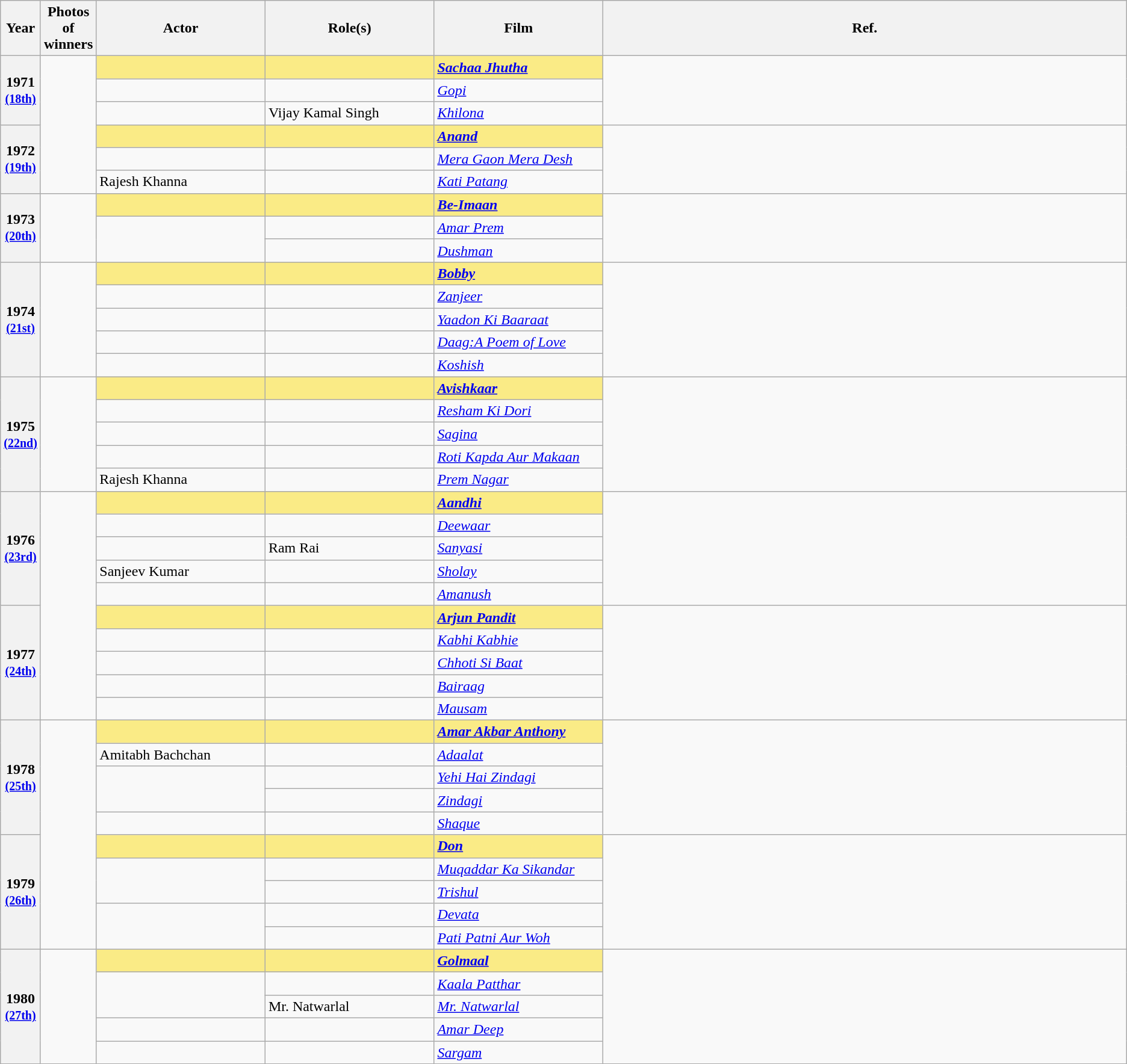<table class="wikitable sortable" style="text-align:left;">
<tr>
<th scope="col" style="width:3%; text-align:center;">Year</th>
<th scope="col" style="width:3%;text-align:center;">Photos of winners</th>
<th scope="col" style="width:15%;text-align:center;">Actor</th>
<th scope="col" style="width:15%;text-align:center;">Role(s)</th>
<th scope="col" style="width:15%;text-align:center;">Film</th>
<th>Ref.</th>
</tr>
<tr>
<th scope="row" rowspan=3 style="text-align:center">1971 <br><small><a href='#'>(18th)</a> </small></th>
<td rowspan=6 style="text-align:center"></td>
<td style="background:#FAEB86;"><strong></strong> </td>
<td style="background:#FAEB86;"><strong></strong></td>
<td style="background:#FAEB86;"><strong><em><a href='#'>Sachaa Jhutha</a></em></strong></td>
<td rowspan="3"></td>
</tr>
<tr>
<td></td>
<td></td>
<td><em><a href='#'>Gopi</a></em></td>
</tr>
<tr>
<td></td>
<td>Vijay Kamal Singh</td>
<td><em><a href='#'>Khilona</a></em></td>
</tr>
<tr>
<th scope="row" rowspan=3 style="text-align:center">1972 <br><small><a href='#'>(19th)</a> </small></th>
<td style="background:#FAEB86;"><strong></strong> </td>
<td style="background:#FAEB86;"><strong></strong></td>
<td style="background:#FAEB86;"><strong><em><a href='#'>Anand</a></em></strong></td>
<td rowspan="3"></td>
</tr>
<tr>
<td></td>
<td></td>
<td><em><a href='#'>Mera Gaon Mera Desh</a></em></td>
</tr>
<tr>
<td>Rajesh Khanna</td>
<td></td>
<td><em><a href='#'>Kati Patang</a></em></td>
</tr>
<tr>
<th scope="row" rowspan=3 style="text-align:center">1973 <br><small><a href='#'>(20th)</a> </small></th>
<td rowspan=3 style="text-align:center"></td>
<td style="background:#FAEB86;"><strong></strong> </td>
<td style="background:#FAEB86;"><strong></strong></td>
<td style="background:#FAEB86;"><strong><em><a href='#'>Be-Imaan</a></em></strong></td>
<td rowspan="3"></td>
</tr>
<tr>
<td rowspan="2"></td>
<td></td>
<td><em><a href='#'>Amar Prem</a></em></td>
</tr>
<tr>
<td></td>
<td><em><a href='#'>Dushman</a></em></td>
</tr>
<tr>
<th scope="row" rowspan=5 style="text-align:center">1974 <br><small><a href='#'>(21st)</a> </small></th>
<td rowspan=5 style="text-align:center"></td>
<td style="background:#FAEB86;"><strong></strong> </td>
<td style="background:#FAEB86;"><strong></strong></td>
<td style="background:#FAEB86;"><strong><em><a href='#'>Bobby</a></em></strong></td>
<td rowspan="5"></td>
</tr>
<tr>
<td></td>
<td></td>
<td><em><a href='#'>Zanjeer</a></em></td>
</tr>
<tr>
<td></td>
<td></td>
<td><em><a href='#'>Yaadon Ki Baaraat</a></em></td>
</tr>
<tr>
<td></td>
<td></td>
<td><em><a href='#'>Daag:A Poem of Love</a></em></td>
</tr>
<tr>
<td></td>
<td></td>
<td><em><a href='#'>Koshish</a></em></td>
</tr>
<tr>
<th scope="row" rowspan=5 style="text-align:center">1975 <br><small><a href='#'>(22nd)</a> </small></th>
<td rowspan=5 style="text-align:center"></td>
<td style="background:#FAEB86;"><strong></strong> </td>
<td style="background:#FAEB86;"><strong></strong></td>
<td style="background:#FAEB86;"><strong><em><a href='#'>Avishkaar</a></em></strong></td>
<td rowspan="5"></td>
</tr>
<tr>
<td></td>
<td></td>
<td><em><a href='#'>Resham Ki Dori</a></em></td>
</tr>
<tr>
<td></td>
<td></td>
<td><em><a href='#'>Sagina</a></em></td>
</tr>
<tr>
<td></td>
<td></td>
<td><em><a href='#'>Roti Kapda Aur Makaan</a></em></td>
</tr>
<tr>
<td>Rajesh Khanna</td>
<td></td>
<td><em><a href='#'>Prem Nagar</a></em></td>
</tr>
<tr>
<th scope="row" rowspan=5 style="text-align:center">1976 <br><small><a href='#'>(23rd)</a> </small></th>
<td rowspan=10 style="text-align:center"></td>
<td style="background:#FAEB86;"><strong></strong> </td>
<td style="background:#FAEB86;"><strong></strong></td>
<td style="background:#FAEB86;"><strong><em><a href='#'>Aandhi</a></em></strong></td>
<td rowspan="5"></td>
</tr>
<tr>
<td></td>
<td></td>
<td><em><a href='#'>Deewaar</a></em></td>
</tr>
<tr>
<td></td>
<td>Ram Rai</td>
<td><em><a href='#'>Sanyasi</a></em></td>
</tr>
<tr>
<td>Sanjeev Kumar</td>
<td></td>
<td><em><a href='#'>Sholay</a></em></td>
</tr>
<tr>
<td></td>
<td></td>
<td><em><a href='#'>Amanush</a></em></td>
</tr>
<tr>
<th scope="row" rowspan=5 style="text-align:center">1977 <br><small><a href='#'>(24th)</a> </small></th>
<td style="background:#FAEB86;"><strong></strong> </td>
<td style="background:#FAEB86;"><strong></strong></td>
<td style="background:#FAEB86;"><strong><em><a href='#'>Arjun Pandit</a></em></strong></td>
<td rowspan="5"></td>
</tr>
<tr>
<td></td>
<td></td>
<td><em><a href='#'>Kabhi Kabhie</a></em></td>
</tr>
<tr>
<td></td>
<td></td>
<td><em><a href='#'>Chhoti Si Baat</a></em></td>
</tr>
<tr>
<td></td>
<td></td>
<td><em><a href='#'>Bairaag</a></em></td>
</tr>
<tr>
<td></td>
<td></td>
<td><em><a href='#'>Mausam</a></em></td>
</tr>
<tr>
<th scope="row" rowspan=5 style="text-align:center">1978<br><small><a href='#'>(25th)</a> </small></th>
<td rowspan=10 style="text-align:center"></td>
<td style="background:#FAEB86;"><strong></strong> </td>
<td style="background:#FAEB86;"><strong></strong></td>
<td style="background:#FAEB86;"><strong><em><a href='#'>Amar Akbar Anthony</a></em></strong></td>
<td rowspan="5"></td>
</tr>
<tr>
<td>Amitabh Bachchan</td>
<td></td>
<td><em><a href='#'>Adaalat</a></em></td>
</tr>
<tr>
<td rowspan=2></td>
<td></td>
<td><em><a href='#'>Yehi Hai Zindagi</a></em></td>
</tr>
<tr>
<td></td>
<td><em><a href='#'>Zindagi</a></em></td>
</tr>
<tr>
<td></td>
<td></td>
<td><em><a href='#'>Shaque</a></em></td>
</tr>
<tr>
<th scope="row" rowspan=5 style="text-align:center">1979 <br><small><a href='#'>(26th)</a> </small></th>
<td style="background:#FAEB86;"><strong></strong> </td>
<td style="background:#FAEB86;"><strong></strong></td>
<td style="background:#FAEB86;"><strong><em><a href='#'>Don</a></em></strong></td>
<td rowspan="5"></td>
</tr>
<tr>
<td rowspan=2></td>
<td></td>
<td><em><a href='#'>Muqaddar Ka Sikandar</a></em></td>
</tr>
<tr>
<td></td>
<td><em><a href='#'>Trishul</a></em></td>
</tr>
<tr>
<td rowspan=2></td>
<td></td>
<td><em><a href='#'>Devata</a></em></td>
</tr>
<tr>
<td></td>
<td><em><a href='#'>Pati Patni Aur Woh</a></em></td>
</tr>
<tr>
<th scope="row" rowspan=5 style="text-align:center">1980 <br><small><a href='#'>(27th)</a> </small></th>
<td rowspan=5 style="text-align:center"></td>
<td style="background:#FAEB86;"><strong></strong> </td>
<td style="background:#FAEB86;"><strong></strong></td>
<td style="background:#FAEB86;"><strong><em><a href='#'>Golmaal</a></em></strong></td>
<td rowspan="5"></td>
</tr>
<tr>
<td rowspan=2></td>
<td></td>
<td><em><a href='#'>Kaala Patthar</a></em></td>
</tr>
<tr>
<td>Mr. Natwarlal</td>
<td><em><a href='#'>Mr. Natwarlal</a></em></td>
</tr>
<tr>
<td></td>
<td></td>
<td><em><a href='#'>Amar Deep</a></em></td>
</tr>
<tr>
<td></td>
<td></td>
<td><em><a href='#'>Sargam</a></em></td>
</tr>
</table>
